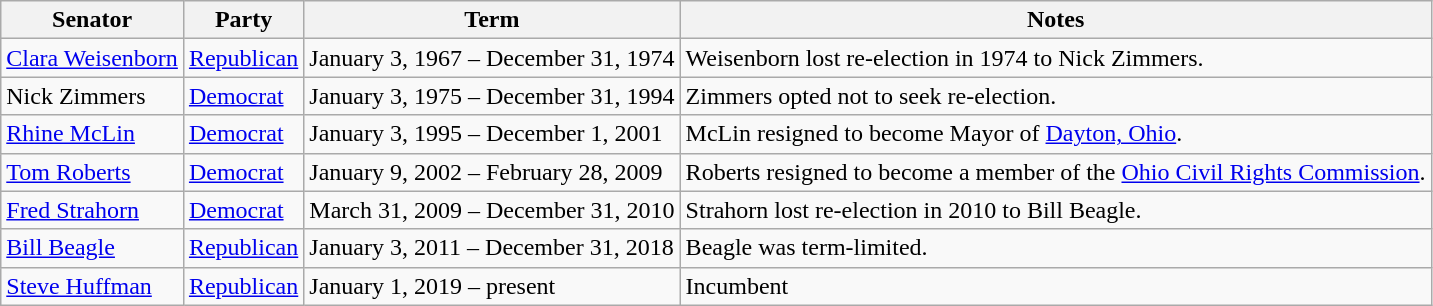<table class=wikitable>
<tr valign=bottom>
<th>Senator</th>
<th>Party</th>
<th>Term</th>
<th>Notes</th>
</tr>
<tr>
<td><a href='#'>Clara Weisenborn</a></td>
<td><a href='#'>Republican</a></td>
<td>January 3, 1967 – December 31, 1974</td>
<td>Weisenborn lost re-election in 1974 to Nick Zimmers.</td>
</tr>
<tr>
<td>Nick Zimmers</td>
<td><a href='#'>Democrat</a></td>
<td>January 3, 1975 – December 31, 1994</td>
<td>Zimmers opted not to seek re-election.</td>
</tr>
<tr>
<td><a href='#'>Rhine McLin</a></td>
<td><a href='#'>Democrat</a></td>
<td>January 3, 1995 – December 1, 2001</td>
<td>McLin resigned to become Mayor of <a href='#'>Dayton, Ohio</a>.</td>
</tr>
<tr>
<td><a href='#'>Tom Roberts</a></td>
<td><a href='#'>Democrat</a></td>
<td>January 9, 2002 – February 28, 2009</td>
<td>Roberts resigned to become a member of the <a href='#'>Ohio Civil Rights Commission</a>.</td>
</tr>
<tr>
<td><a href='#'>Fred Strahorn</a></td>
<td><a href='#'>Democrat</a></td>
<td>March 31, 2009 – December 31, 2010</td>
<td>Strahorn lost re-election in 2010 to Bill Beagle.</td>
</tr>
<tr>
<td><a href='#'>Bill Beagle</a></td>
<td><a href='#'>Republican</a></td>
<td>January 3, 2011 – December 31, 2018</td>
<td>Beagle was term-limited.</td>
</tr>
<tr>
<td><a href='#'>Steve Huffman</a></td>
<td><a href='#'>Republican</a></td>
<td>January 1, 2019 – present</td>
<td>Incumbent</td>
</tr>
</table>
